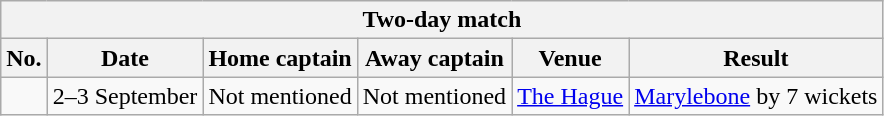<table class="wikitable">
<tr>
<th colspan="9">Two-day match</th>
</tr>
<tr>
<th>No.</th>
<th>Date</th>
<th>Home captain</th>
<th>Away captain</th>
<th>Venue</th>
<th>Result</th>
</tr>
<tr>
<td></td>
<td>2–3 September</td>
<td>Not mentioned</td>
<td>Not mentioned</td>
<td><a href='#'>The Hague</a></td>
<td><a href='#'>Marylebone</a> by 7 wickets</td>
</tr>
</table>
